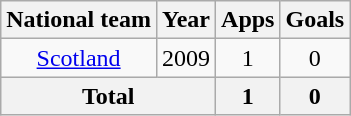<table class="wikitable" style="text-align: center;">
<tr>
<th>National team</th>
<th>Year</th>
<th>Apps</th>
<th>Goals</th>
</tr>
<tr>
<td><a href='#'>Scotland</a></td>
<td>2009</td>
<td>1</td>
<td>0</td>
</tr>
<tr>
<th colspan="2">Total</th>
<th>1</th>
<th>0</th>
</tr>
</table>
